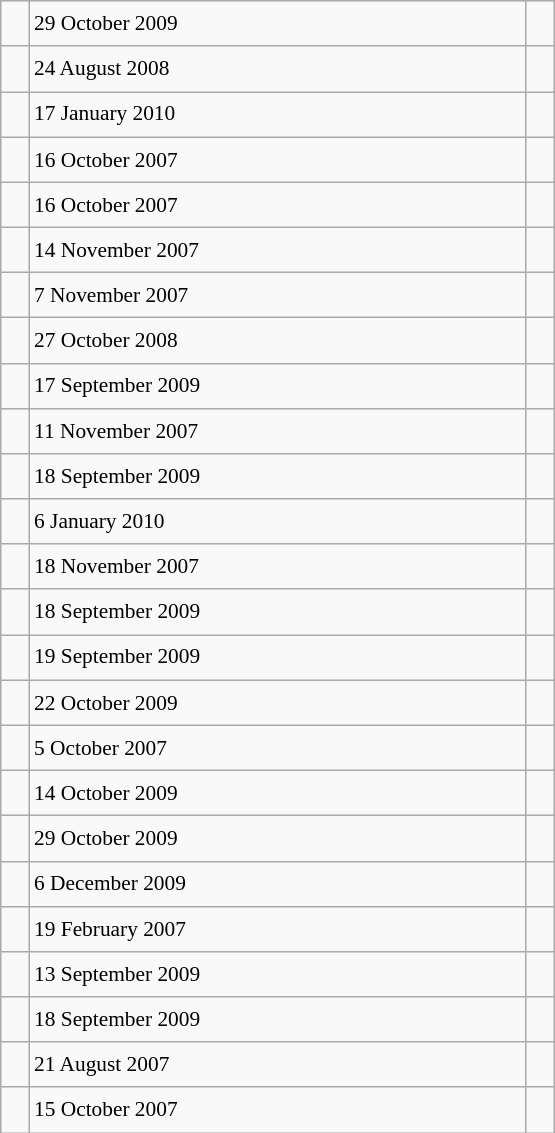<table class="wikitable" style="font-size: 89%; float: left; width: 26em; margin-right: 1em; line-height: 1.65em"!important; height: 675px;>
<tr>
<td></td>
<td>29 October 2009</td>
<td></td>
</tr>
<tr>
<td></td>
<td>24 August 2008</td>
<td></td>
</tr>
<tr>
<td></td>
<td>17 January 2010</td>
<td></td>
</tr>
<tr>
<td></td>
<td>16 October 2007</td>
<td></td>
</tr>
<tr>
<td></td>
<td>16 October 2007</td>
<td></td>
</tr>
<tr>
<td></td>
<td>14 November 2007</td>
<td></td>
</tr>
<tr>
<td></td>
<td>7 November 2007</td>
<td></td>
</tr>
<tr>
<td></td>
<td>27 October 2008</td>
<td></td>
</tr>
<tr>
<td></td>
<td>17 September 2009</td>
<td></td>
</tr>
<tr>
<td></td>
<td>11 November 2007</td>
<td></td>
</tr>
<tr>
<td></td>
<td>18 September 2009</td>
<td></td>
</tr>
<tr>
<td></td>
<td>6 January 2010</td>
<td></td>
</tr>
<tr>
<td></td>
<td>18 November 2007</td>
<td></td>
</tr>
<tr>
<td></td>
<td>18 September 2009</td>
<td></td>
</tr>
<tr>
<td></td>
<td>19 September 2009</td>
<td></td>
</tr>
<tr>
<td></td>
<td>22 October 2009</td>
<td></td>
</tr>
<tr>
<td></td>
<td>5 October 2007</td>
<td></td>
</tr>
<tr>
<td></td>
<td>14 October 2009</td>
<td></td>
</tr>
<tr>
<td></td>
<td>29 October 2009</td>
<td></td>
</tr>
<tr>
<td></td>
<td>6 December 2009</td>
<td></td>
</tr>
<tr>
<td></td>
<td>19 February 2007</td>
<td></td>
</tr>
<tr>
<td></td>
<td>13 September 2009</td>
<td></td>
</tr>
<tr>
<td></td>
<td>18 September 2009</td>
<td></td>
</tr>
<tr>
<td></td>
<td>21 August 2007</td>
<td></td>
</tr>
<tr>
<td></td>
<td>15 October 2007</td>
<td></td>
</tr>
</table>
